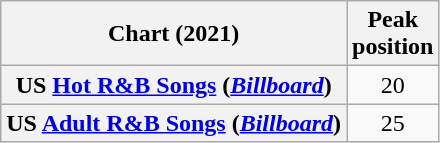<table class="wikitable sortable plainrowheaders" style="text-align:center">
<tr>
<th scope="col">Chart (2021)</th>
<th scope="col">Peak<br>position</th>
</tr>
<tr>
<th scope="row">US <a href='#'>Hot R&B Songs</a> (<em><a href='#'>Billboard</a></em>)</th>
<td>20</td>
</tr>
<tr>
<th scope="row">US <a href='#'>Adult R&B Songs</a> (<em><a href='#'>Billboard</a></em>)</th>
<td>25</td>
</tr>
</table>
